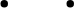<table>
<tr>
<td><br><ul><li></li></ul></td>
<td><br><ul><li></li></ul></td>
</tr>
</table>
